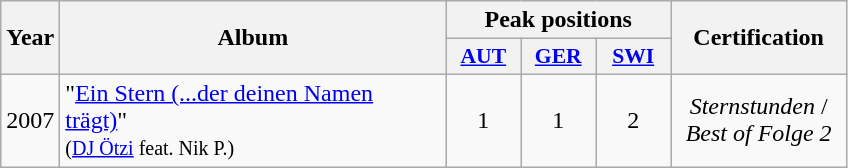<table class="wikitable">
<tr>
<th align="center" rowspan="2" width="10">Year</th>
<th align="center" rowspan="2" width="250">Album</th>
<th align="center" colspan="3" width="20">Peak positions</th>
<th align="center" rowspan="2" width="110">Certification</th>
</tr>
<tr>
<th scope="col" style="width:3em;font-size:90%;"><a href='#'>AUT</a><br></th>
<th scope="col" style="width:3em;font-size:90%;"><a href='#'>GER</a><br></th>
<th scope="col" style="width:3em;font-size:90%;"><a href='#'>SWI</a><br></th>
</tr>
<tr>
<td style="text-align:center;" rowspan="2">2007</td>
<td>"<a href='#'>Ein Stern (...der deinen Namen trägt)</a>"<br><small>(<a href='#'>DJ Ötzi</a> feat. Nik P.)</small></td>
<td style="text-align:center;">1</td>
<td style="text-align:center;">1</td>
<td style="text-align:center;">2</td>
<td style="text-align:center;"><em>Sternstunden</em> /<br><em>Best of Folge 2</em></td>
</tr>
</table>
